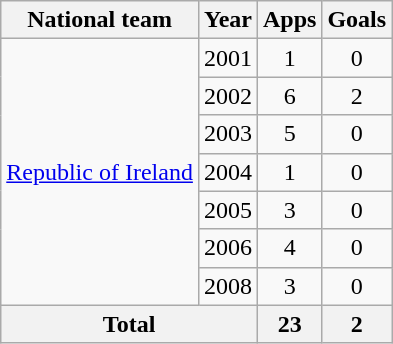<table class="wikitable" style="text-align:center">
<tr>
<th>National team</th>
<th>Year</th>
<th>Apps</th>
<th>Goals</th>
</tr>
<tr>
<td rowspan="7"><a href='#'>Republic of Ireland</a></td>
<td>2001</td>
<td>1</td>
<td>0</td>
</tr>
<tr>
<td>2002</td>
<td>6</td>
<td>2</td>
</tr>
<tr>
<td>2003</td>
<td>5</td>
<td>0</td>
</tr>
<tr>
<td>2004</td>
<td>1</td>
<td>0</td>
</tr>
<tr>
<td>2005</td>
<td>3</td>
<td>0</td>
</tr>
<tr>
<td>2006</td>
<td>4</td>
<td>0</td>
</tr>
<tr>
<td>2008</td>
<td>3</td>
<td>0</td>
</tr>
<tr>
<th colspan="2">Total</th>
<th>23</th>
<th>2</th>
</tr>
</table>
